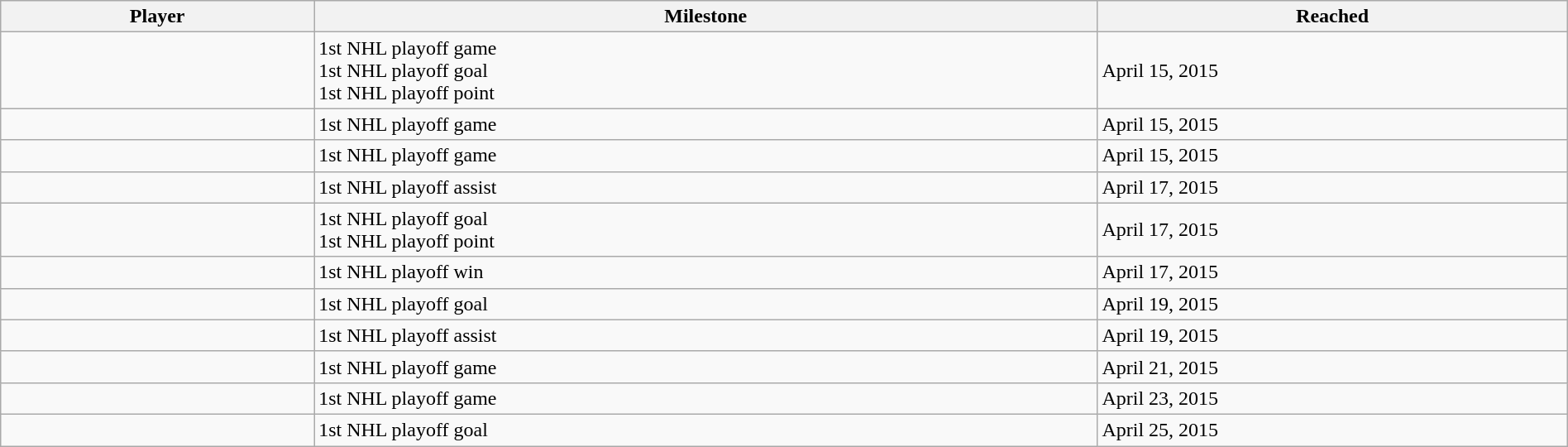<table class="wikitable sortable" style="width:100%;">
<tr align=center>
<th style="width:20%;">Player</th>
<th style="width:50%;">Milestone</th>
<th style="width:30%;" data-sort-type="date">Reached</th>
</tr>
<tr>
<td></td>
<td>1st NHL playoff game<br>1st NHL playoff goal<br>1st NHL playoff point</td>
<td>April 15, 2015</td>
</tr>
<tr>
<td></td>
<td>1st NHL playoff game</td>
<td>April 15, 2015</td>
</tr>
<tr>
<td></td>
<td>1st NHL playoff game</td>
<td>April 15, 2015</td>
</tr>
<tr>
<td></td>
<td>1st NHL playoff assist</td>
<td>April 17, 2015</td>
</tr>
<tr>
<td></td>
<td>1st NHL playoff goal<br>1st NHL playoff point</td>
<td>April 17, 2015</td>
</tr>
<tr>
<td></td>
<td>1st NHL playoff win</td>
<td>April 17, 2015</td>
</tr>
<tr>
<td></td>
<td>1st NHL playoff goal</td>
<td>April 19, 2015</td>
</tr>
<tr>
<td></td>
<td>1st NHL playoff assist</td>
<td>April 19, 2015</td>
</tr>
<tr>
<td></td>
<td>1st NHL playoff game</td>
<td>April 21, 2015</td>
</tr>
<tr>
<td></td>
<td>1st NHL playoff game</td>
<td>April 23, 2015</td>
</tr>
<tr>
<td></td>
<td>1st NHL playoff goal</td>
<td>April 25, 2015</td>
</tr>
</table>
